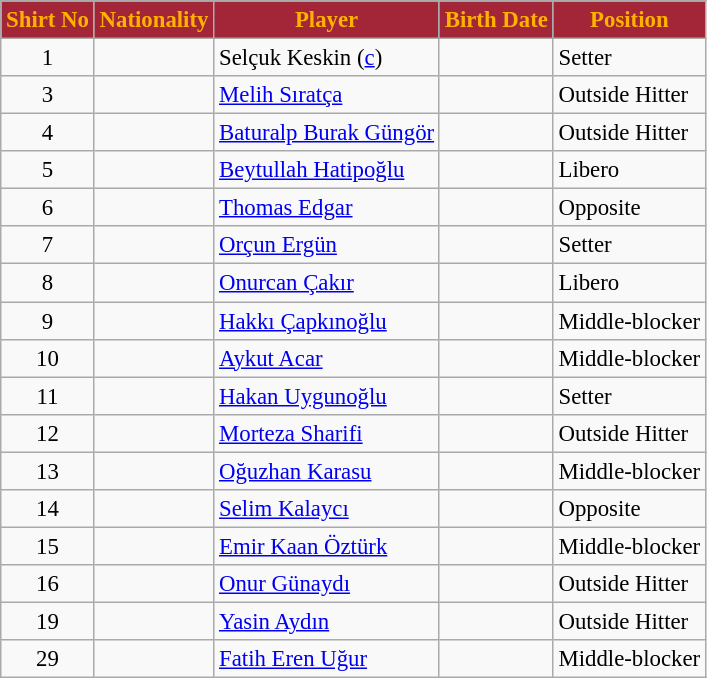<table class=wikitable style="font-size:95%;">
<tr>
<th style="color:#FFB300; background:#A32638;">Shirt No</th>
<th style="color:#FFB300; background:#A32638;">Nationality</th>
<th style="color:#FFB300; background:#A32638;">Player</th>
<th style="color:#FFB300; background:#A32638;">Birth Date</th>
<th style="color:#FFB300; background:#A32638;">Position</th>
</tr>
<tr>
<td align=center>1</td>
<td></td>
<td>Selçuk Keskin (<a href='#'>c</a>)</td>
<td></td>
<td>Setter</td>
</tr>
<tr>
<td align=center>3</td>
<td></td>
<td><a href='#'>Melih Sıratça</a></td>
<td></td>
<td>Outside Hitter</td>
</tr>
<tr>
<td align=center>4</td>
<td></td>
<td><a href='#'>Baturalp Burak Güngör</a></td>
<td></td>
<td>Outside Hitter</td>
</tr>
<tr>
<td align=center>5</td>
<td></td>
<td><a href='#'>Beytullah Hatipoğlu</a></td>
<td></td>
<td>Libero</td>
</tr>
<tr>
<td align=center>6</td>
<td></td>
<td><a href='#'>Thomas Edgar</a></td>
<td></td>
<td>Opposite</td>
</tr>
<tr>
<td align=center>7</td>
<td></td>
<td><a href='#'>Orçun Ergün</a></td>
<td></td>
<td>Setter</td>
</tr>
<tr>
<td align=center>8</td>
<td></td>
<td><a href='#'>Onurcan Çakır</a></td>
<td></td>
<td>Libero</td>
</tr>
<tr>
<td align=center>9</td>
<td></td>
<td><a href='#'>Hakkı Çapkınoğlu</a></td>
<td></td>
<td>Middle-blocker</td>
</tr>
<tr>
<td align=center>10</td>
<td></td>
<td><a href='#'>Aykut Acar</a></td>
<td></td>
<td>Middle-blocker</td>
</tr>
<tr>
<td align=center>11</td>
<td></td>
<td><a href='#'>Hakan Uygunoğlu</a></td>
<td></td>
<td>Setter</td>
</tr>
<tr>
<td align=center>12</td>
<td></td>
<td><a href='#'>Morteza Sharifi</a></td>
<td></td>
<td>Outside Hitter</td>
</tr>
<tr>
<td align=center>13</td>
<td></td>
<td><a href='#'>Oğuzhan Karasu</a></td>
<td></td>
<td>Middle-blocker</td>
</tr>
<tr>
<td align=center>14</td>
<td></td>
<td><a href='#'>Selim Kalaycı</a></td>
<td></td>
<td>Opposite</td>
</tr>
<tr>
<td align=center>15</td>
<td></td>
<td><a href='#'>Emir Kaan Öztürk</a></td>
<td></td>
<td>Middle-blocker</td>
</tr>
<tr>
<td align=center>16</td>
<td></td>
<td><a href='#'>Onur Günaydı</a></td>
<td></td>
<td>Outside Hitter</td>
</tr>
<tr>
<td align=center>19</td>
<td></td>
<td><a href='#'>Yasin Aydın</a></td>
<td></td>
<td>Outside Hitter</td>
</tr>
<tr>
<td align=center>29</td>
<td></td>
<td><a href='#'>Fatih Eren Uğur</a></td>
<td></td>
<td>Middle-blocker</td>
</tr>
</table>
